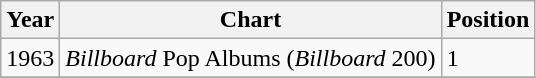<table class="wikitable">
<tr>
<th scope="col">Year</th>
<th scope="col">Chart</th>
<th scope="col">Position</th>
</tr>
<tr>
<td>1963</td>
<td scope="row"><em>Billboard</em> Pop Albums (<em>Billboard</em> 200)</td>
<td>1</td>
</tr>
<tr>
</tr>
</table>
